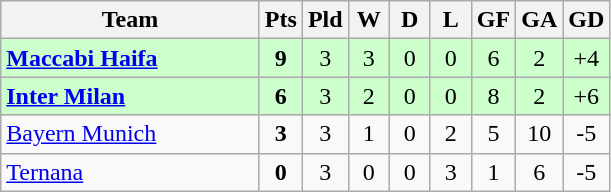<table class=wikitable style="text-align:center">
<tr>
<th width=165>Team</th>
<th width=20>Pts</th>
<th width=20>Pld</th>
<th width=20>W</th>
<th width=20>D</th>
<th width=20>L</th>
<th width=20>GF</th>
<th width=20>GA</th>
<th width=20>GD</th>
</tr>
<tr style="background:#ccffcc">
<td style="text-align:left"><strong> <a href='#'>Maccabi Haifa</a></strong></td>
<td><strong>9</strong></td>
<td>3</td>
<td>3</td>
<td>0</td>
<td>0</td>
<td>6</td>
<td>2</td>
<td>+4</td>
</tr>
<tr style="background:#ccffcc">
<td style="text-align:left"><strong> <a href='#'>Inter Milan</a></strong></td>
<td><strong>6</strong></td>
<td>3</td>
<td>2</td>
<td>0</td>
<td>0</td>
<td>8</td>
<td>2</td>
<td>+6</td>
</tr>
<tr>
<td style="text-align:left"> <a href='#'>Bayern Munich</a></td>
<td><strong>3</strong></td>
<td>3</td>
<td>1</td>
<td>0</td>
<td>2</td>
<td>5</td>
<td>10</td>
<td>-5</td>
</tr>
<tr>
<td style="text-align:left"> <a href='#'>Ternana</a></td>
<td><strong>0</strong></td>
<td>3</td>
<td>0</td>
<td>0</td>
<td>3</td>
<td>1</td>
<td>6</td>
<td>-5</td>
</tr>
</table>
